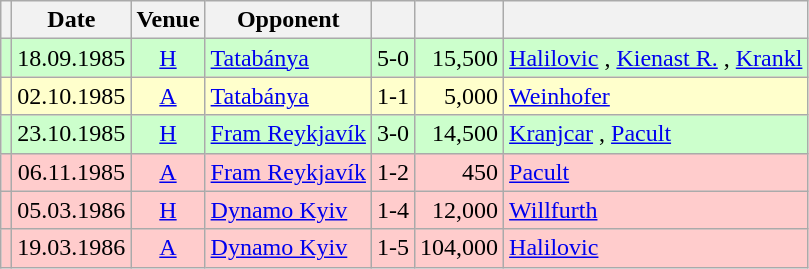<table class="wikitable" Style="text-align: center">
<tr>
<th></th>
<th>Date</th>
<th>Venue</th>
<th>Opponent</th>
<th></th>
<th></th>
<th></th>
</tr>
<tr style="background:#cfc">
<td></td>
<td>18.09.1985</td>
<td><a href='#'>H</a></td>
<td align="left"><a href='#'>Tatabánya</a> </td>
<td>5-0</td>
<td align="right">15,500</td>
<td align="left"><a href='#'>Halilovic</a>   , <a href='#'>Kienast R.</a> , <a href='#'>Krankl</a> </td>
</tr>
<tr style="background:#ffc">
<td></td>
<td>02.10.1985</td>
<td><a href='#'>A</a></td>
<td align="left"><a href='#'>Tatabánya</a> </td>
<td>1-1</td>
<td align="right">5,000</td>
<td align="left"><a href='#'>Weinhofer</a> </td>
</tr>
<tr style="background:#cfc">
<td></td>
<td>23.10.1985</td>
<td><a href='#'>H</a></td>
<td align="left"><a href='#'>Fram Reykjavík</a> </td>
<td>3-0</td>
<td align="right">14,500</td>
<td align="left"><a href='#'>Kranjcar</a> , <a href='#'>Pacult</a>  </td>
</tr>
<tr style="background:#fcc">
<td></td>
<td>06.11.1985</td>
<td><a href='#'>A</a></td>
<td align="left"><a href='#'>Fram Reykjavík</a> </td>
<td>1-2</td>
<td align="right">450</td>
<td align="left"><a href='#'>Pacult</a> </td>
</tr>
<tr style="background:#fcc">
<td></td>
<td>05.03.1986</td>
<td><a href='#'>H</a></td>
<td align="left"><a href='#'>Dynamo Kyiv</a> </td>
<td>1-4</td>
<td align="right">12,000</td>
<td align="left"><a href='#'>Willfurth</a> </td>
</tr>
<tr style="background:#fcc">
<td></td>
<td>19.03.1986</td>
<td><a href='#'>A</a></td>
<td align="left"><a href='#'>Dynamo Kyiv</a> </td>
<td>1-5</td>
<td align="right">104,000</td>
<td align="left"><a href='#'>Halilovic</a> </td>
</tr>
</table>
